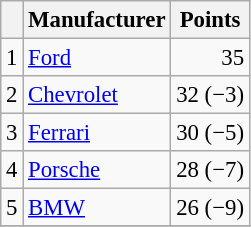<table class="wikitable" style="font-size: 95%;">
<tr>
<th scope="col"></th>
<th scope="col">Manufacturer</th>
<th scope="col">Points</th>
</tr>
<tr>
<td align=center>1</td>
<td> <a href='#'>Ford</a></td>
<td align=right>35</td>
</tr>
<tr>
<td align=center>2</td>
<td> <a href='#'>Chevrolet</a></td>
<td align=right>32 (−3)</td>
</tr>
<tr>
<td align=center>3</td>
<td> <a href='#'>Ferrari</a></td>
<td align=right>30 (−5)</td>
</tr>
<tr>
<td align=center>4</td>
<td> <a href='#'>Porsche</a></td>
<td align=right>28 (−7)</td>
</tr>
<tr>
<td align=center>5</td>
<td> <a href='#'>BMW</a></td>
<td align=right>26 (−9)</td>
</tr>
<tr>
</tr>
</table>
